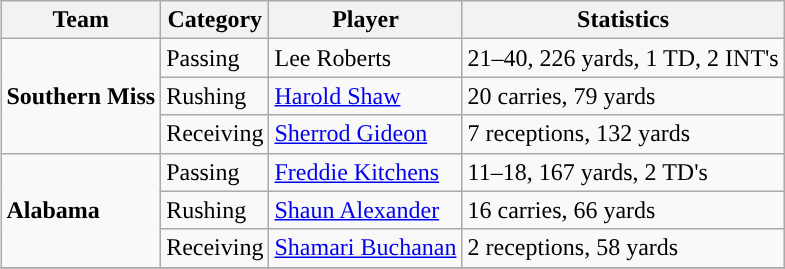<table class="wikitable" style="float: right;">
<tr>
<th>Team</th>
<th>Category</th>
<th>Player</th>
<th>Statistics</th>
</tr>
<tr>
<td rowspan=3><strong>Southern Miss</strong></td>
<td>Passing</td>
<td>Lee Roberts</td>
<td>21–40, 226 yards, 1 TD, 2 INT's</td>
</tr>
<tr>
<td>Rushing</td>
<td><a href='#'>Harold Shaw</a></td>
<td>20 carries, 79 yards</td>
</tr>
<tr>
<td>Receiving</td>
<td><a href='#'>Sherrod Gideon</a></td>
<td>7 receptions, 132 yards</td>
</tr>
<tr>
<td rowspan=3><strong>Alabama</strong></td>
<td>Passing</td>
<td><a href='#'>Freddie Kitchens</a></td>
<td>11–18, 167 yards, 2 TD's</td>
</tr>
<tr>
<td>Rushing</td>
<td><a href='#'>Shaun Alexander</a></td>
<td>16 carries, 66 yards</td>
</tr>
<tr>
<td>Receiving</td>
<td><a href='#'>Shamari Buchanan</a></td>
<td>2 receptions, 58 yards</td>
</tr>
<tr>
</tr>
</table>
